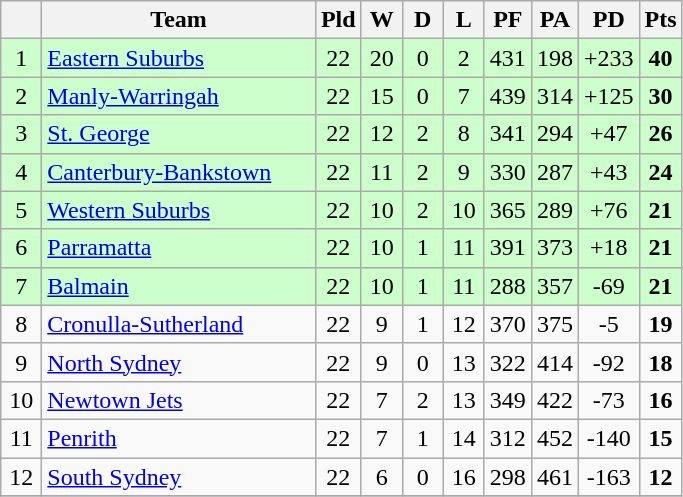<table class="wikitable" style="text-align:center;">
<tr>
<th width=20 abbr="Position×"></th>
<th width=175>Team</th>
<th width=20 abbr="Played">Pld</th>
<th width=20 abbr="Won">W</th>
<th width=20 abbr="Drawn">D</th>
<th width=20 abbr="Lost">L</th>
<th width=20 abbr="Points for">PF</th>
<th width=20 abbr="Points against">PA</th>
<th width=20 abbr="Points difference">PD</th>
<th width=20 abbr="Points">Pts</th>
</tr>
<tr style="background: #ccffcc;">
<td>1</td>
<td style="text-align:left;"> <a href='#'>Eastern Suburbs</a></td>
<td>22</td>
<td>20</td>
<td>0</td>
<td>2</td>
<td>431</td>
<td>198</td>
<td>+233</td>
<td><strong>40</strong></td>
</tr>
<tr style="background: #ccffcc;">
<td>2</td>
<td style="text-align:left;"> <a href='#'>Manly-Warringah</a></td>
<td>22</td>
<td>15</td>
<td>0</td>
<td>7</td>
<td>439</td>
<td>314</td>
<td>+125</td>
<td><strong>30</strong></td>
</tr>
<tr style="background: #ccffcc;">
<td>3</td>
<td style="text-align:left;"> <a href='#'>St. George</a></td>
<td>22</td>
<td>12</td>
<td>2</td>
<td>8</td>
<td>341</td>
<td>294</td>
<td>+47</td>
<td><strong>26</strong></td>
</tr>
<tr style="background: #ccffcc;">
<td>4</td>
<td style="text-align:left;"> <a href='#'>Canterbury-Bankstown</a></td>
<td>22</td>
<td>11</td>
<td>2</td>
<td>9</td>
<td>330</td>
<td>287</td>
<td>+43</td>
<td><strong>24</strong></td>
</tr>
<tr style="background: #ccffcc;">
<td>5</td>
<td style="text-align:left;"> <a href='#'>Western Suburbs</a></td>
<td>22</td>
<td>10</td>
<td>2</td>
<td>10</td>
<td>365</td>
<td>289</td>
<td>+76</td>
<td><strong>21</strong></td>
</tr>
<tr style="background: #ccffcc;">
<td>6</td>
<td style="text-align:left;"> <a href='#'>Parramatta</a></td>
<td>22</td>
<td>10</td>
<td>1</td>
<td>11</td>
<td>391</td>
<td>373</td>
<td>+18</td>
<td><strong>21</strong></td>
</tr>
<tr style="background: #ccffcc;">
<td>7</td>
<td style="text-align:left;"> <a href='#'>Balmain</a></td>
<td>22</td>
<td>10</td>
<td>1</td>
<td>11</td>
<td>288</td>
<td>357</td>
<td>-69</td>
<td><strong>21</strong></td>
</tr>
<tr>
<td>8</td>
<td style="text-align:left;"> <a href='#'>Cronulla-Sutherland</a></td>
<td>22</td>
<td>9</td>
<td>1</td>
<td>12</td>
<td>370</td>
<td>375</td>
<td>-5</td>
<td><strong>19</strong></td>
</tr>
<tr>
<td>9</td>
<td style="text-align:left;"> <a href='#'>North Sydney</a></td>
<td>22</td>
<td>9</td>
<td>0</td>
<td>13</td>
<td>322</td>
<td>414</td>
<td>-92</td>
<td><strong>18</strong></td>
</tr>
<tr>
<td>10</td>
<td style="text-align:left;"> <a href='#'>Newtown Jets</a></td>
<td>22</td>
<td>7</td>
<td>2</td>
<td>13</td>
<td>349</td>
<td>422</td>
<td>-73</td>
<td><strong>16</strong></td>
</tr>
<tr>
<td>11</td>
<td style="text-align:left;"> <a href='#'>Penrith</a></td>
<td>22</td>
<td>7</td>
<td>1</td>
<td>14</td>
<td>312</td>
<td>452</td>
<td>-140</td>
<td><strong>15</strong></td>
</tr>
<tr>
<td>12</td>
<td style="text-align:left;"> <a href='#'>South Sydney</a></td>
<td>22</td>
<td>6</td>
<td>0</td>
<td>16</td>
<td>298</td>
<td>461</td>
<td>-163</td>
<td><strong>12</strong></td>
</tr>
<tr>
</tr>
</table>
